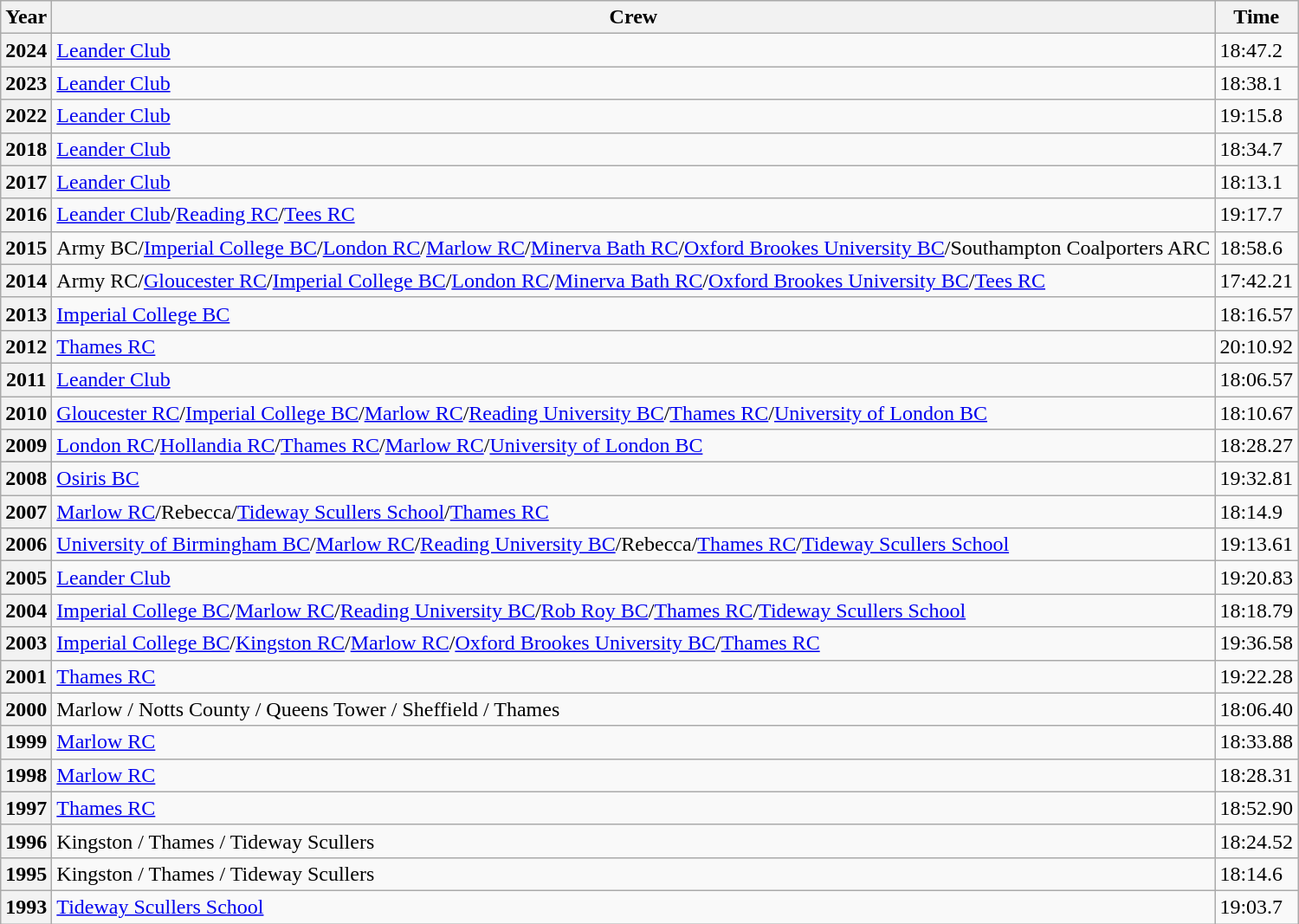<table class="wikitable">
<tr>
<th>Year</th>
<th>Crew</th>
<th>Time</th>
</tr>
<tr>
<th>2024</th>
<td><a href='#'>Leander Club</a></td>
<td>18:47.2</td>
</tr>
<tr>
<th>2023</th>
<td><a href='#'>Leander Club</a></td>
<td>18:38.1</td>
</tr>
<tr>
<th>2022</th>
<td><a href='#'>Leander Club</a></td>
<td>19:15.8</td>
</tr>
<tr>
<th>2018</th>
<td><a href='#'>Leander Club</a></td>
<td>18:34.7</td>
</tr>
<tr>
<th>2017</th>
<td><a href='#'>Leander Club</a></td>
<td>18:13.1</td>
</tr>
<tr>
<th>2016</th>
<td><a href='#'>Leander Club</a>/<a href='#'>Reading RC</a>/<a href='#'>Tees RC</a></td>
<td>19:17.7</td>
</tr>
<tr>
<th>2015</th>
<td>Army BC/<a href='#'>Imperial College BC</a>/<a href='#'>London RC</a>/<a href='#'>Marlow RC</a>/<a href='#'>Minerva Bath RC</a>/<a href='#'>Oxford Brookes University BC</a>/Southampton Coalporters ARC</td>
<td>18:58.6</td>
</tr>
<tr>
<th>2014</th>
<td>Army RC/<a href='#'>Gloucester RC</a>/<a href='#'>Imperial College BC</a>/<a href='#'>London RC</a>/<a href='#'>Minerva Bath RC</a>/<a href='#'>Oxford Brookes University BC</a>/<a href='#'>Tees RC</a></td>
<td>17:42.21</td>
</tr>
<tr>
<th>2013</th>
<td><a href='#'>Imperial College BC</a></td>
<td>18:16.57</td>
</tr>
<tr>
<th>2012</th>
<td><a href='#'>Thames RC</a></td>
<td>20:10.92</td>
</tr>
<tr>
<th>2011</th>
<td><a href='#'>Leander Club</a></td>
<td>18:06.57</td>
</tr>
<tr>
<th>2010</th>
<td><a href='#'>Gloucester RC</a>/<a href='#'>Imperial College BC</a>/<a href='#'>Marlow RC</a>/<a href='#'>Reading University BC</a>/<a href='#'>Thames RC</a>/<a href='#'>University of London BC</a></td>
<td>18:10.67</td>
</tr>
<tr>
<th>2009</th>
<td><a href='#'>London RC</a>/<a href='#'>Hollandia RC</a>/<a href='#'>Thames RC</a>/<a href='#'>Marlow RC</a>/<a href='#'>University of London BC</a></td>
<td>18:28.27</td>
</tr>
<tr>
<th>2008</th>
<td><a href='#'>Osiris BC</a></td>
<td>19:32.81</td>
</tr>
<tr>
<th>2007</th>
<td><a href='#'>Marlow RC</a>/Rebecca/<a href='#'>Tideway Scullers School</a>/<a href='#'>Thames RC</a></td>
<td>18:14.9</td>
</tr>
<tr>
<th>2006</th>
<td><a href='#'>University of Birmingham BC</a>/<a href='#'>Marlow RC</a>/<a href='#'>Reading University BC</a>/Rebecca/<a href='#'>Thames RC</a>/<a href='#'>Tideway Scullers School</a></td>
<td>19:13.61</td>
</tr>
<tr>
<th>2005</th>
<td><a href='#'>Leander Club</a></td>
<td>19:20.83</td>
</tr>
<tr>
<th>2004</th>
<td><a href='#'>Imperial College BC</a>/<a href='#'>Marlow RC</a>/<a href='#'>Reading University BC</a>/<a href='#'>Rob Roy BC</a>/<a href='#'>Thames RC</a>/<a href='#'>Tideway Scullers School</a></td>
<td>18:18.79</td>
</tr>
<tr>
<th>2003</th>
<td><a href='#'>Imperial College BC</a>/<a href='#'>Kingston RC</a>/<a href='#'>Marlow RC</a>/<a href='#'>Oxford Brookes University BC</a>/<a href='#'>Thames RC</a></td>
<td>19:36.58</td>
</tr>
<tr>
<th>2001</th>
<td><a href='#'>Thames RC</a></td>
<td>19:22.28</td>
</tr>
<tr>
<th>2000</th>
<td>Marlow / Notts County / Queens Tower / Sheffield / Thames</td>
<td>18:06.40</td>
</tr>
<tr>
<th>1999</th>
<td><a href='#'>Marlow RC</a></td>
<td>18:33.88</td>
</tr>
<tr>
<th>1998</th>
<td><a href='#'>Marlow RC</a></td>
<td>18:28.31</td>
</tr>
<tr>
<th>1997</th>
<td><a href='#'>Thames RC</a></td>
<td>18:52.90</td>
</tr>
<tr>
<th>1996</th>
<td>Kingston / Thames / Tideway Scullers</td>
<td>18:24.52</td>
</tr>
<tr>
<th>1995</th>
<td>Kingston / Thames / Tideway Scullers</td>
<td>18:14.6</td>
</tr>
<tr>
<th>1993</th>
<td><a href='#'>Tideway Scullers School</a></td>
<td>19:03.7</td>
</tr>
</table>
